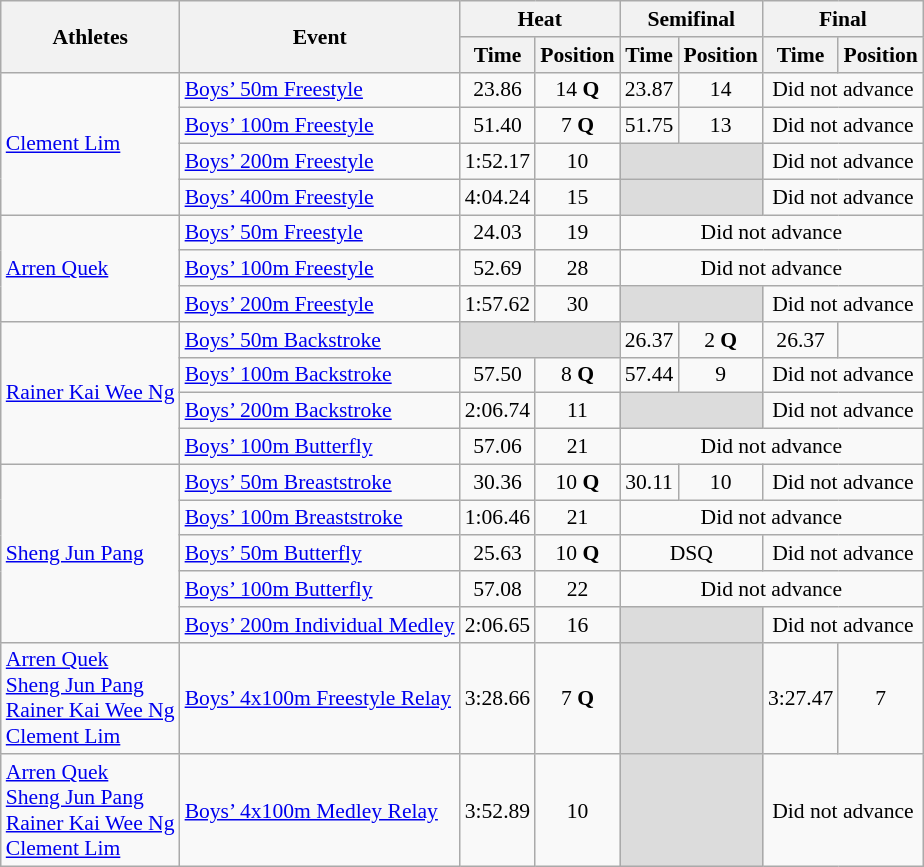<table class="wikitable" border="1" style="font-size:90%">
<tr>
<th rowspan=2>Athletes</th>
<th rowspan=2>Event</th>
<th colspan=2>Heat</th>
<th colspan=2>Semifinal</th>
<th colspan=2>Final</th>
</tr>
<tr>
<th>Time</th>
<th>Position</th>
<th>Time</th>
<th>Position</th>
<th>Time</th>
<th>Position</th>
</tr>
<tr>
<td rowspan=4><a href='#'>Clement Lim</a></td>
<td><a href='#'>Boys’ 50m Freestyle</a></td>
<td align=center>23.86</td>
<td align=center>14 <strong>Q</strong></td>
<td align=center>23.87</td>
<td align=center>14</td>
<td colspan="2" align=center>Did not advance</td>
</tr>
<tr>
<td><a href='#'>Boys’ 100m Freestyle</a></td>
<td align=center>51.40</td>
<td align=center>7 <strong>Q</strong></td>
<td align=center>51.75</td>
<td align=center>13</td>
<td colspan="2" align=center>Did not advance</td>
</tr>
<tr>
<td><a href='#'>Boys’ 200m Freestyle</a></td>
<td align=center>1:52.17</td>
<td align=center>10</td>
<td colspan=2 bgcolor=#DCDCDC></td>
<td colspan="2" align=center>Did not advance</td>
</tr>
<tr>
<td><a href='#'>Boys’ 400m Freestyle</a></td>
<td align=center>4:04.24</td>
<td align=center>15</td>
<td colspan=2 bgcolor=#DCDCDC></td>
<td colspan="2" align=center>Did not advance</td>
</tr>
<tr>
<td rowspan=3><a href='#'>Arren Quek</a></td>
<td><a href='#'>Boys’ 50m Freestyle</a></td>
<td align=center>24.03</td>
<td align=center>19</td>
<td colspan="4" align=center>Did not advance</td>
</tr>
<tr>
<td><a href='#'>Boys’ 100m Freestyle</a></td>
<td align=center>52.69</td>
<td align=center>28</td>
<td colspan="4" align=center>Did not advance</td>
</tr>
<tr>
<td><a href='#'>Boys’ 200m Freestyle</a></td>
<td align=center>1:57.62</td>
<td align=center>30</td>
<td colspan=2 bgcolor=#DCDCDC></td>
<td colspan="2" align=center>Did not advance</td>
</tr>
<tr>
<td rowspan=4><a href='#'>Rainer Kai Wee Ng</a></td>
<td><a href='#'>Boys’ 50m Backstroke</a></td>
<td colspan=2 bgcolor=#DCDCDC></td>
<td align=center>26.37</td>
<td align=center>2 <strong>Q</strong></td>
<td align=center>26.37</td>
<td align=center></td>
</tr>
<tr>
<td><a href='#'>Boys’ 100m Backstroke</a></td>
<td align=center>57.50</td>
<td align=center>8 <strong>Q</strong></td>
<td align=center>57.44</td>
<td align=center>9</td>
<td colspan="2" align=center>Did not advance</td>
</tr>
<tr>
<td><a href='#'>Boys’ 200m Backstroke</a></td>
<td align=center>2:06.74</td>
<td align=center>11</td>
<td colspan=2 bgcolor=#DCDCDC></td>
<td colspan="2" align=center>Did not advance</td>
</tr>
<tr>
<td><a href='#'>Boys’ 100m Butterfly</a></td>
<td align=center>57.06</td>
<td align=center>21</td>
<td colspan="4" align=center>Did not advance</td>
</tr>
<tr>
<td rowspan=5><a href='#'>Sheng Jun Pang</a></td>
<td><a href='#'>Boys’ 50m Breaststroke</a></td>
<td align=center>30.36</td>
<td align=center>10 <strong>Q</strong></td>
<td align=center>30.11</td>
<td align=center>10</td>
<td colspan="2" align=center>Did not advance</td>
</tr>
<tr>
<td><a href='#'>Boys’ 100m Breaststroke</a></td>
<td align=center>1:06.46</td>
<td align=center>21</td>
<td colspan="4" align=center>Did not advance</td>
</tr>
<tr>
<td><a href='#'>Boys’ 50m Butterfly</a></td>
<td align=center>25.63</td>
<td align=center>10 <strong>Q</strong></td>
<td colspan="2" align=center>DSQ</td>
<td colspan="2" align=center>Did not advance</td>
</tr>
<tr>
<td><a href='#'>Boys’ 100m Butterfly</a></td>
<td align=center>57.08</td>
<td align=center>22</td>
<td colspan="4" align=center>Did not advance</td>
</tr>
<tr>
<td><a href='#'>Boys’ 200m Individual Medley</a></td>
<td align=center>2:06.65</td>
<td align=center>16</td>
<td colspan=2 bgcolor=#DCDCDC></td>
<td colspan="2" align=center>Did not advance</td>
</tr>
<tr>
<td><a href='#'>Arren Quek</a><br><a href='#'>Sheng Jun Pang</a><br><a href='#'>Rainer Kai Wee Ng</a><br><a href='#'>Clement Lim</a></td>
<td><a href='#'>Boys’ 4x100m Freestyle Relay</a></td>
<td align=center>3:28.66</td>
<td align=center>7 <strong>Q</strong></td>
<td colspan=2 bgcolor=#DCDCDC></td>
<td align=center>3:27.47</td>
<td align=center>7</td>
</tr>
<tr>
<td><a href='#'>Arren Quek</a><br><a href='#'>Sheng Jun Pang</a><br><a href='#'>Rainer Kai Wee Ng</a><br><a href='#'>Clement Lim</a></td>
<td><a href='#'>Boys’ 4x100m Medley Relay</a></td>
<td align=center>3:52.89</td>
<td align=center>10</td>
<td colspan=2 bgcolor=#DCDCDC></td>
<td colspan="2" align=center>Did not advance</td>
</tr>
</table>
